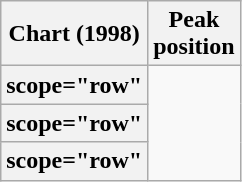<table class="wikitable plainrowheaders sortable">
<tr>
<th scope="col">Chart (1998)</th>
<th scope="col">Peak<br>position</th>
</tr>
<tr>
<th>scope="row" </th>
</tr>
<tr>
<th>scope="row" </th>
</tr>
<tr>
<th>scope="row" </th>
</tr>
</table>
